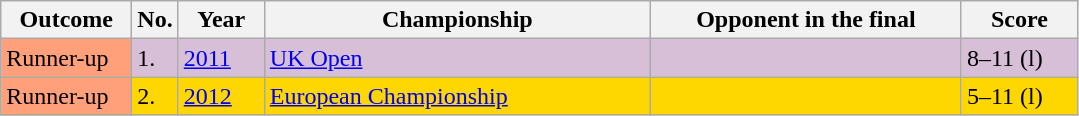<table class="sortable wikitable">
<tr>
<th width="80">Outcome</th>
<th width="20">No.</th>
<th width="50">Year</th>
<th style="width:250px;">Championship</th>
<th style="width:200px;">Opponent in the final</th>
<th width="70">Score</th>
</tr>
<tr style="background:thistle">
<td style="background:#ffa07a;">Runner-up</td>
<td>1.</td>
<td><a href='#'>2011</a></td>
<td><a href='#'>UK Open</a></td>
<td> </td>
<td>8–11 (l)</td>
</tr>
<tr style="background:gold;">
<td style="background:#ffa07a;">Runner-up</td>
<td>2.</td>
<td><a href='#'>2012</a></td>
<td><a href='#'>European Championship</a></td>
<td> </td>
<td>5–11 (l)</td>
</tr>
</table>
